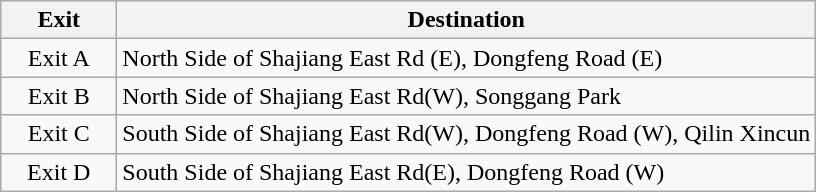<table class="wikitable">
<tr>
<th style="width:70px">Exit</th>
<th>Destination</th>
</tr>
<tr>
<td align="center">Exit A</td>
<td>North Side of Shajiang East Rd (E), Dongfeng Road (E)</td>
</tr>
<tr>
<td align="center">Exit B</td>
<td>North Side of Shajiang East Rd(W), Songgang Park</td>
</tr>
<tr>
<td align="center">Exit C</td>
<td>South Side of Shajiang East Rd(W), Dongfeng Road (W), Qilin Xincun</td>
</tr>
<tr>
<td align="center">Exit D</td>
<td>South Side of Shajiang East Rd(E), Dongfeng Road (W)</td>
</tr>
</table>
